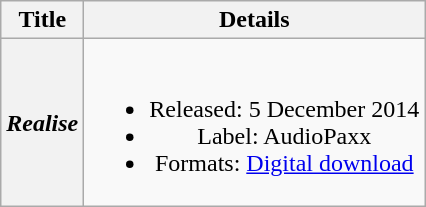<table class="wikitable plainrowheaders" style="text-align:center;">
<tr>
<th>Title</th>
<th>Details</th>
</tr>
<tr>
<th scope="row"><em>Realise</em></th>
<td><br><ul><li>Released: 5 December 2014</li><li>Label: AudioPaxx</li><li>Formats: <a href='#'>Digital download</a></li></ul></td>
</tr>
</table>
